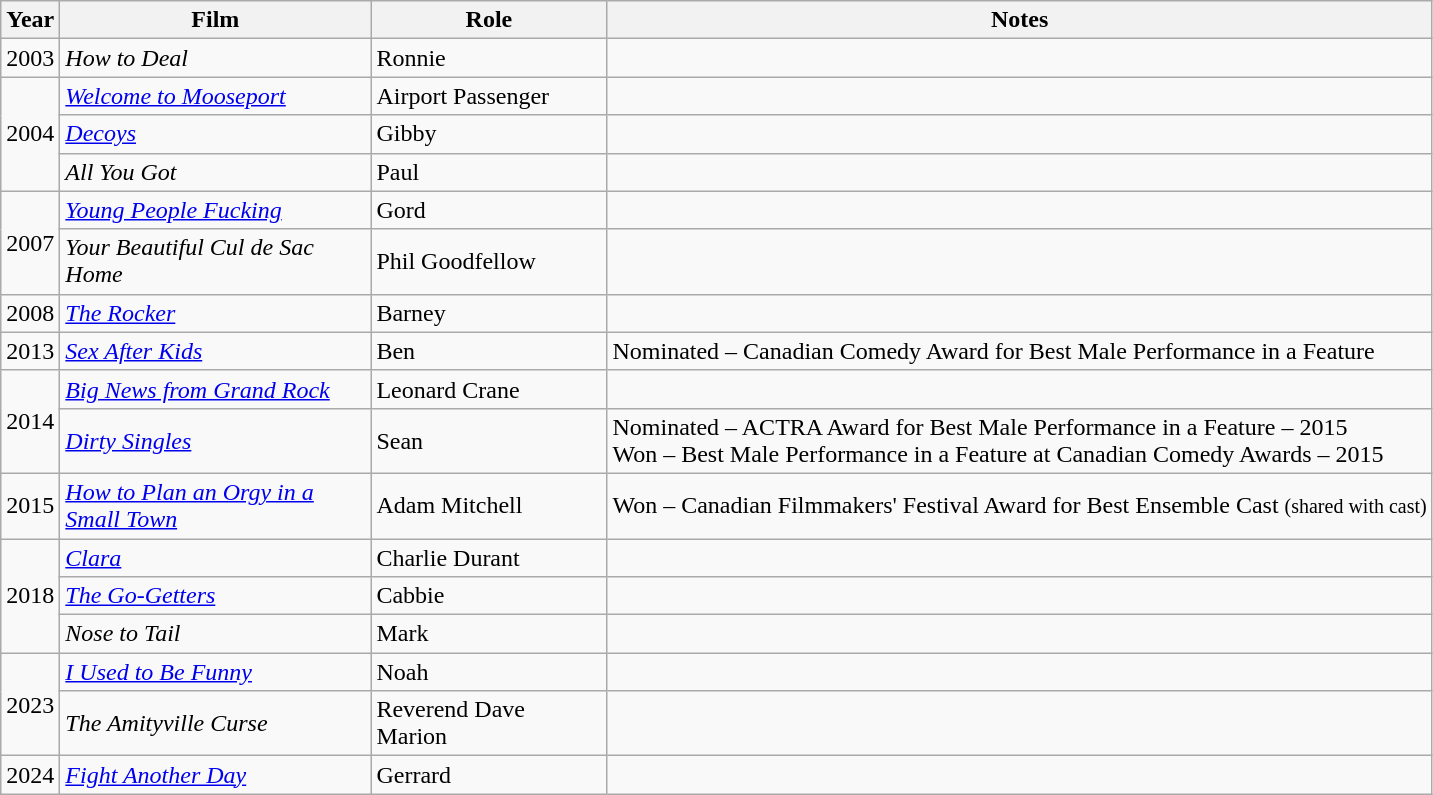<table class="wikitable sortable">
<tr>
<th>Year</th>
<th width="200">Film</th>
<th width="150">Role</th>
<th class="unsortable">Notes</th>
</tr>
<tr>
<td>2003</td>
<td><em>How to Deal</em></td>
<td>Ronnie</td>
<td></td>
</tr>
<tr>
<td rowspan="3">2004</td>
<td><em><a href='#'>Welcome to Mooseport</a></em></td>
<td>Airport Passenger</td>
<td></td>
</tr>
<tr>
<td><em><a href='#'>Decoys</a></em></td>
<td>Gibby</td>
<td></td>
</tr>
<tr>
<td><em>All You Got</em></td>
<td>Paul</td>
<td></td>
</tr>
<tr>
<td rowspan="2">2007</td>
<td><em><a href='#'>Young People Fucking</a></em></td>
<td>Gord</td>
<td></td>
</tr>
<tr>
<td><em>Your Beautiful Cul de Sac Home</em></td>
<td>Phil Goodfellow</td>
<td></td>
</tr>
<tr>
<td>2008</td>
<td data-sort-value="Rocker, The"><em><a href='#'>The Rocker</a></em></td>
<td>Barney</td>
<td></td>
</tr>
<tr>
<td>2013</td>
<td><em><a href='#'>Sex After Kids</a></em></td>
<td>Ben</td>
<td>Nominated – Canadian Comedy Award for Best Male Performance in a Feature</td>
</tr>
<tr>
<td rowspan="2">2014</td>
<td><em><a href='#'>Big News from Grand Rock</a></em></td>
<td>Leonard Crane</td>
<td></td>
</tr>
<tr>
<td><em><a href='#'>Dirty Singles</a></em></td>
<td>Sean</td>
<td>Nominated – ACTRA Award for Best Male Performance in a Feature – 2015<br>Won – Best Male Performance in a Feature at Canadian Comedy Awards – 2015</td>
</tr>
<tr>
<td>2015</td>
<td><em><a href='#'>How to Plan an Orgy in a Small Town</a></em></td>
<td>Adam Mitchell</td>
<td>Won – Canadian Filmmakers' Festival Award for Best Ensemble Cast <small>(shared with cast)</small></td>
</tr>
<tr>
<td rowspan="3">2018</td>
<td><em><a href='#'>Clara</a></em></td>
<td>Charlie Durant</td>
<td></td>
</tr>
<tr>
<td data-sort-value="Go-Getters, The"><em><a href='#'>The Go-Getters</a></em></td>
<td>Cabbie</td>
<td></td>
</tr>
<tr>
<td><em>Nose to Tail</em></td>
<td>Mark</td>
<td></td>
</tr>
<tr>
<td rowspan="2">2023</td>
<td><em><a href='#'>I Used to Be Funny</a></em></td>
<td>Noah</td>
<td></td>
</tr>
<tr>
<td data-sort-value="Amityville Curse, The"><em>The Amityville Curse</em></td>
<td>Reverend Dave Marion</td>
<td></td>
</tr>
<tr>
<td>2024</td>
<td><em><a href='#'>Fight Another Day</a></em></td>
<td>Gerrard</td>
<td></td>
</tr>
</table>
